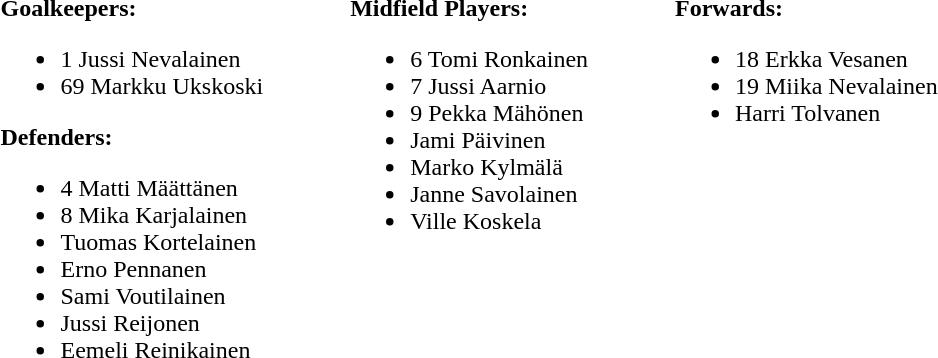<table>
<tr>
<td valign="top"><br><strong>Goalkeepers:</strong><ul><li> 1	Jussi Nevalainen</li><li> 69 Markku Ukskoski</li></ul><strong>Defenders:</strong><ul><li> 4 Matti Määttänen</li><li> 8 Mika Karjalainen</li><li> Tuomas Kortelainen</li><li> Erno Pennanen</li><li> Sami Voutilainen</li><li> Jussi Reijonen</li><li> Eemeli Reinikainen</li></ul></td>
<td width="50"> </td>
<td valign="top"><br><strong>Midfield Players:</strong><ul><li> 6 Tomi Ronkainen</li><li> 7 Jussi Aarnio</li><li> 9	Pekka Mähönen</li><li> Jami Päivinen</li><li> Marko Kylmälä</li><li> Janne Savolainen</li><li> Ville Koskela</li></ul></td>
<td width="50"> </td>
<td valign="top"><br><strong>Forwards:</strong><ul><li> 18 Erkka Vesanen</li><li> 19 Miika Nevalainen</li><li> Harri Tolvanen</li></ul></td>
</tr>
</table>
